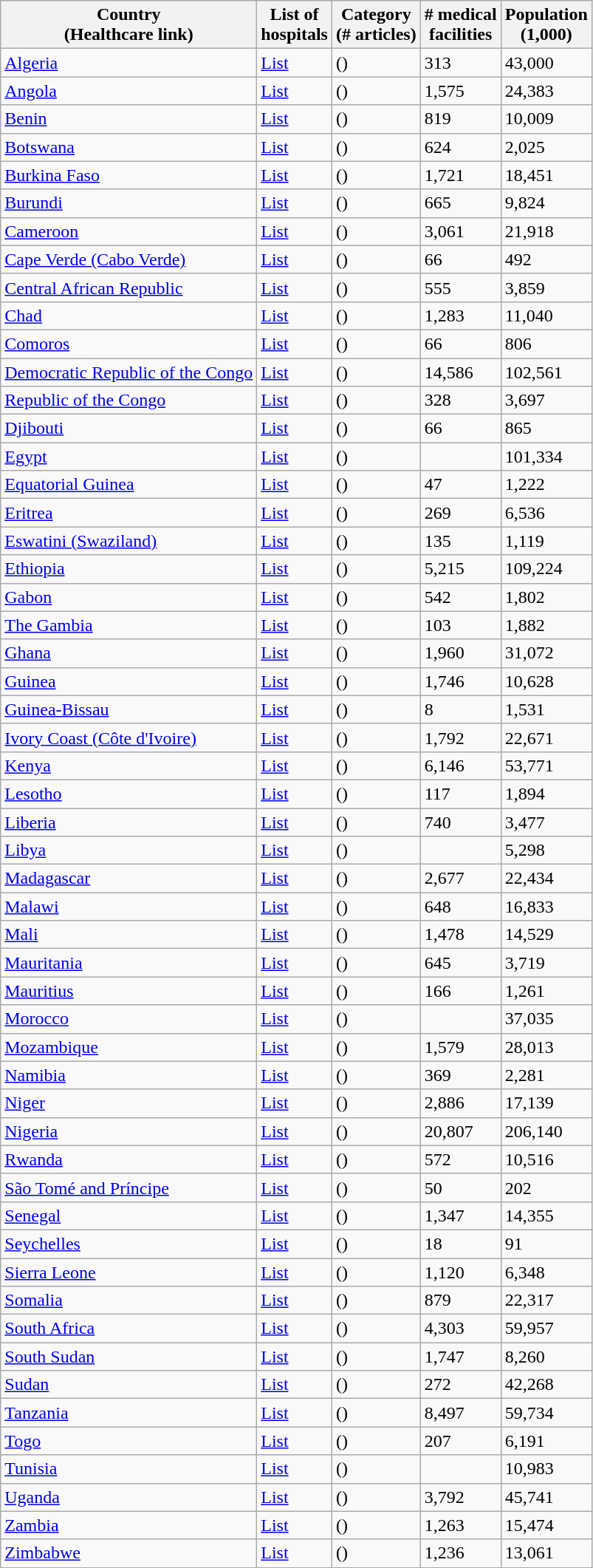<table class="wikitable sortable plainrowheaders" summary="Hospitals in sovereign states of Africa">
<tr>
<th>Country<br>(Healthcare link)</th>
<th>List of<br>hospitals</th>
<th>Category<br>(# articles)</th>
<th>#  medical<br>facilities</th>
<th>Population<br>(1,000)</th>
</tr>
<tr>
<td><a href='#'>Algeria</a></td>
<td><a href='#'>List</a></td>
<td>(<a href='#'></a>)</td>
<td>313</td>
<td>43,000</td>
</tr>
<tr>
<td><a href='#'>Angola</a></td>
<td><a href='#'>List</a></td>
<td>(<a href='#'></a>)</td>
<td>1,575</td>
<td>24,383</td>
</tr>
<tr>
<td><a href='#'>Benin</a></td>
<td><a href='#'>List</a></td>
<td>(<a href='#'></a>)</td>
<td>819</td>
<td>10,009</td>
</tr>
<tr>
<td><a href='#'>Botswana</a></td>
<td><a href='#'>List</a></td>
<td>(<a href='#'></a>)</td>
<td>624</td>
<td>2,025</td>
</tr>
<tr>
<td><a href='#'>Burkina Faso</a></td>
<td><a href='#'>List</a></td>
<td>(<a href='#'></a>)</td>
<td>1,721</td>
<td>18,451</td>
</tr>
<tr>
<td><a href='#'>Burundi</a></td>
<td><a href='#'>List</a></td>
<td>(<a href='#'></a>)</td>
<td>665</td>
<td>9,824</td>
</tr>
<tr>
<td><a href='#'>Cameroon</a></td>
<td><a href='#'>List</a></td>
<td>(<a href='#'></a>)</td>
<td>3,061</td>
<td>21,918</td>
</tr>
<tr>
<td><a href='#'>Cape Verde (Cabo Verde)</a></td>
<td><a href='#'>List</a></td>
<td>(<a href='#'></a>)</td>
<td>66</td>
<td>492</td>
</tr>
<tr>
<td><a href='#'>Central African Republic</a></td>
<td><a href='#'>List</a></td>
<td>(<a href='#'></a>)</td>
<td>555</td>
<td>3,859</td>
</tr>
<tr>
<td><a href='#'>Chad</a></td>
<td><a href='#'>List</a></td>
<td>(<a href='#'></a>)</td>
<td>1,283</td>
<td>11,040</td>
</tr>
<tr>
<td><a href='#'>Comoros</a></td>
<td><a href='#'>List</a></td>
<td>(<a href='#'></a>)</td>
<td>66</td>
<td>806</td>
</tr>
<tr>
<td><a href='#'>Democratic Republic of the Congo</a></td>
<td><a href='#'>List</a></td>
<td>(<a href='#'></a>)</td>
<td>14,586</td>
<td>102,561</td>
</tr>
<tr>
<td><a href='#'>Republic of the Congo</a></td>
<td><a href='#'>List</a></td>
<td>(<a href='#'></a>)</td>
<td>328</td>
<td>3,697</td>
</tr>
<tr>
<td><a href='#'>Djibouti</a></td>
<td><a href='#'>List</a></td>
<td>(<a href='#'></a>)</td>
<td>66</td>
<td>865</td>
</tr>
<tr>
<td><a href='#'>Egypt</a></td>
<td><a href='#'>List</a></td>
<td>(<a href='#'></a>)</td>
<td></td>
<td>101,334</td>
</tr>
<tr>
<td><a href='#'>Equatorial Guinea</a></td>
<td><a href='#'>List</a></td>
<td>(<a href='#'></a>)</td>
<td>47</td>
<td>1,222</td>
</tr>
<tr>
<td><a href='#'>Eritrea</a></td>
<td><a href='#'>List</a></td>
<td>(<a href='#'></a>)</td>
<td>269</td>
<td>6,536</td>
</tr>
<tr>
<td><a href='#'>Eswatini (Swaziland)</a></td>
<td><a href='#'>List</a></td>
<td>(<a href='#'></a>)</td>
<td>135</td>
<td>1,119</td>
</tr>
<tr>
<td><a href='#'>Ethiopia</a></td>
<td><a href='#'>List</a></td>
<td>(<a href='#'></a>)</td>
<td>5,215</td>
<td>109,224</td>
</tr>
<tr>
<td><a href='#'>Gabon</a></td>
<td><a href='#'>List</a></td>
<td>(<a href='#'></a>)</td>
<td>542</td>
<td>1,802</td>
</tr>
<tr>
<td><a href='#'>The Gambia</a></td>
<td><a href='#'>List</a></td>
<td>(<a href='#'></a>)</td>
<td>103</td>
<td>1,882</td>
</tr>
<tr>
<td><a href='#'>Ghana</a></td>
<td><a href='#'>List</a></td>
<td>(<a href='#'></a>)</td>
<td>1,960</td>
<td>31,072</td>
</tr>
<tr>
<td><a href='#'>Guinea</a></td>
<td><a href='#'>List</a></td>
<td>(<a href='#'></a>)</td>
<td>1,746</td>
<td>10,628</td>
</tr>
<tr>
<td><a href='#'>Guinea-Bissau</a></td>
<td><a href='#'>List</a></td>
<td>(<a href='#'></a>)</td>
<td>8</td>
<td>1,531</td>
</tr>
<tr>
<td><a href='#'>Ivory Coast (Côte d'Ivoire)</a></td>
<td><a href='#'>List</a></td>
<td>(<a href='#'></a>)</td>
<td>1,792</td>
<td>22,671</td>
</tr>
<tr>
<td><a href='#'>Kenya</a></td>
<td><a href='#'>List</a></td>
<td>(<a href='#'></a>)</td>
<td>6,146</td>
<td>53,771</td>
</tr>
<tr>
<td><a href='#'>Lesotho</a></td>
<td><a href='#'>List</a></td>
<td>(<a href='#'></a>)</td>
<td>117</td>
<td>1,894</td>
</tr>
<tr>
<td><a href='#'>Liberia</a></td>
<td><a href='#'>List</a></td>
<td>(<a href='#'></a>)</td>
<td>740</td>
<td>3,477</td>
</tr>
<tr>
<td><a href='#'>Libya</a></td>
<td><a href='#'>List</a></td>
<td>(<a href='#'></a>)</td>
<td></td>
<td>5,298</td>
</tr>
<tr>
<td><a href='#'>Madagascar</a></td>
<td><a href='#'>List</a></td>
<td>(<a href='#'></a>)</td>
<td>2,677</td>
<td>22,434</td>
</tr>
<tr>
<td><a href='#'>Malawi</a></td>
<td><a href='#'>List</a></td>
<td>(<a href='#'></a>)</td>
<td>648</td>
<td>16,833</td>
</tr>
<tr>
<td><a href='#'>Mali</a></td>
<td><a href='#'>List</a></td>
<td>(<a href='#'></a>)</td>
<td>1,478</td>
<td>14,529</td>
</tr>
<tr>
<td><a href='#'>Mauritania</a></td>
<td><a href='#'>List</a></td>
<td>(<a href='#'></a>)</td>
<td>645</td>
<td>3,719</td>
</tr>
<tr>
<td><a href='#'>Mauritius</a></td>
<td><a href='#'>List</a></td>
<td>(<a href='#'></a>)</td>
<td>166</td>
<td>1,261</td>
</tr>
<tr>
<td><a href='#'>Morocco</a></td>
<td><a href='#'>List</a></td>
<td>(<a href='#'></a>)</td>
<td></td>
<td>37,035</td>
</tr>
<tr>
<td><a href='#'>Mozambique</a></td>
<td><a href='#'>List</a></td>
<td>(<a href='#'></a>)</td>
<td>1,579</td>
<td>28,013</td>
</tr>
<tr>
<td><a href='#'>Namibia</a></td>
<td><a href='#'>List</a></td>
<td>(<a href='#'></a>)</td>
<td>369</td>
<td>2,281</td>
</tr>
<tr>
<td><a href='#'>Niger</a></td>
<td><a href='#'>List</a></td>
<td>(<a href='#'></a>)</td>
<td>2,886</td>
<td>17,139</td>
</tr>
<tr>
<td><a href='#'>Nigeria</a></td>
<td><a href='#'>List</a></td>
<td>(<a href='#'></a>)</td>
<td>20,807</td>
<td>206,140</td>
</tr>
<tr>
<td><a href='#'>Rwanda</a></td>
<td><a href='#'>List</a></td>
<td>(<a href='#'></a>)</td>
<td>572</td>
<td>10,516</td>
</tr>
<tr>
<td><a href='#'>São Tomé and Príncipe</a></td>
<td><a href='#'>List</a></td>
<td>(<a href='#'></a>)</td>
<td>50</td>
<td>202</td>
</tr>
<tr>
<td><a href='#'>Senegal</a></td>
<td><a href='#'>List</a></td>
<td>(<a href='#'></a>)</td>
<td>1,347</td>
<td>14,355</td>
</tr>
<tr>
<td><a href='#'>Seychelles</a></td>
<td><a href='#'>List</a></td>
<td>(<a href='#'></a>)</td>
<td>18</td>
<td>91</td>
</tr>
<tr>
<td><a href='#'>Sierra Leone</a></td>
<td><a href='#'>List</a></td>
<td>(<a href='#'></a>)</td>
<td>1,120</td>
<td>6,348</td>
</tr>
<tr>
<td><a href='#'>Somalia</a></td>
<td><a href='#'>List</a></td>
<td>(<a href='#'></a>)</td>
<td>879</td>
<td>22,317</td>
</tr>
<tr>
<td><a href='#'>South Africa</a></td>
<td><a href='#'>List</a></td>
<td>(<a href='#'></a>)</td>
<td>4,303</td>
<td>59,957</td>
</tr>
<tr>
<td><a href='#'>South Sudan</a></td>
<td><a href='#'>List</a></td>
<td>(<a href='#'></a>)</td>
<td>1,747</td>
<td>8,260</td>
</tr>
<tr>
<td><a href='#'>Sudan</a></td>
<td><a href='#'>List</a></td>
<td>(<a href='#'></a>)</td>
<td>272</td>
<td>42,268</td>
</tr>
<tr>
<td><a href='#'>Tanzania</a></td>
<td><a href='#'>List</a></td>
<td>(<a href='#'></a>)</td>
<td>8,497</td>
<td>59,734</td>
</tr>
<tr>
<td><a href='#'>Togo</a></td>
<td><a href='#'>List</a></td>
<td>(<a href='#'></a>)</td>
<td>207</td>
<td>6,191</td>
</tr>
<tr>
<td><a href='#'>Tunisia</a></td>
<td><a href='#'>List</a></td>
<td>(<a href='#'></a>)</td>
<td></td>
<td>10,983</td>
</tr>
<tr>
<td><a href='#'>Uganda</a></td>
<td><a href='#'>List</a></td>
<td>(<a href='#'></a>)</td>
<td>3,792</td>
<td>45,741</td>
</tr>
<tr>
<td><a href='#'>Zambia</a></td>
<td><a href='#'>List</a></td>
<td>(<a href='#'></a>)</td>
<td>1,263</td>
<td>15,474</td>
</tr>
<tr>
<td><a href='#'>Zimbabwe</a></td>
<td><a href='#'>List</a></td>
<td>(<a href='#'></a>)</td>
<td>1,236</td>
<td>13,061</td>
</tr>
</table>
